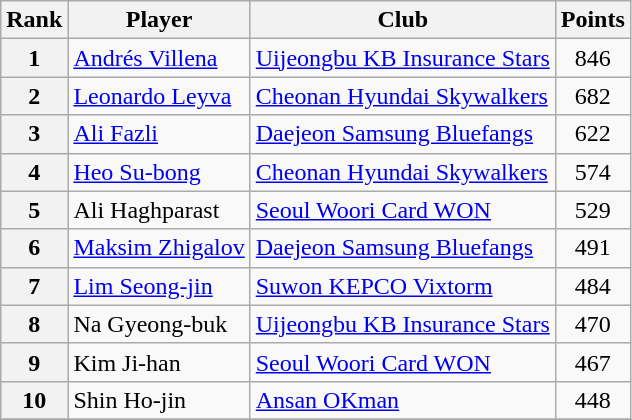<table class=wikitable>
<tr>
<th>Rank</th>
<th>Player</th>
<th>Club</th>
<th>Points</th>
</tr>
<tr>
<th>1</th>
<td> <a href='#'>Andrés Villena</a></td>
<td><a href='#'>Uijeongbu KB Insurance Stars</a></td>
<td align=center>846</td>
</tr>
<tr>
<th>2</th>
<td> <a href='#'>Leonardo Leyva</a></td>
<td><a href='#'>Cheonan Hyundai Skywalkers</a></td>
<td align=center>682</td>
</tr>
<tr>
<th>3</th>
<td> <a href='#'>Ali Fazli</a></td>
<td><a href='#'>Daejeon Samsung Bluefangs</a></td>
<td align=center>622</td>
</tr>
<tr>
<th>4</th>
<td> <a href='#'>Heo Su-bong</a></td>
<td><a href='#'>Cheonan Hyundai Skywalkers</a></td>
<td align=center>574</td>
</tr>
<tr>
<th>5</th>
<td> Ali Haghparast</td>
<td><a href='#'>Seoul Woori Card WON</a></td>
<td align=center>529</td>
</tr>
<tr>
<th>6</th>
<td> <a href='#'>Maksim Zhigalov</a></td>
<td><a href='#'>Daejeon Samsung Bluefangs</a></td>
<td align=center>491</td>
</tr>
<tr>
<th>7</th>
<td> <a href='#'>Lim Seong-jin</a></td>
<td><a href='#'>Suwon KEPCO Vixtorm</a></td>
<td align=center>484</td>
</tr>
<tr>
<th>8</th>
<td> Na Gyeong-buk</td>
<td><a href='#'>Uijeongbu KB Insurance Stars</a></td>
<td align=center>470</td>
</tr>
<tr>
<th>9</th>
<td> Kim Ji-han</td>
<td><a href='#'>Seoul Woori Card WON</a></td>
<td align=center>467</td>
</tr>
<tr>
<th>10</th>
<td> Shin Ho-jin</td>
<td><a href='#'>Ansan OKman</a></td>
<td align=center>448</td>
</tr>
<tr>
</tr>
</table>
